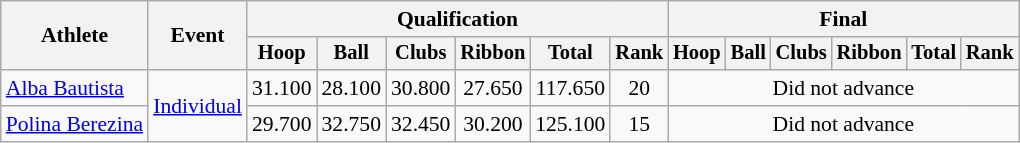<table class=wikitable style="font-size:90%">
<tr>
<th rowspan=2>Athlete</th>
<th rowspan=2>Event</th>
<th colspan=6>Qualification</th>
<th colspan=6>Final</th>
</tr>
<tr style="font-size:95%">
<th>Hoop</th>
<th>Ball</th>
<th>Clubs</th>
<th>Ribbon</th>
<th>Total</th>
<th>Rank</th>
<th>Hoop</th>
<th>Ball</th>
<th>Clubs</th>
<th>Ribbon</th>
<th>Total</th>
<th>Rank</th>
</tr>
<tr align=center>
<td align=left><a href='#'>Alba Bautista</a></td>
<td align=left rowspan=2><a href='#'>Individual</a></td>
<td>31.100</td>
<td>28.100</td>
<td>30.800</td>
<td>27.650</td>
<td>117.650</td>
<td>20</td>
<td colspan=6>Did not advance</td>
</tr>
<tr align=center>
<td align=left><a href='#'>Polina Berezina</a></td>
<td>29.700</td>
<td>32.750</td>
<td>32.450</td>
<td>30.200</td>
<td>125.100</td>
<td>15</td>
<td colspan=6>Did not advance</td>
</tr>
</table>
